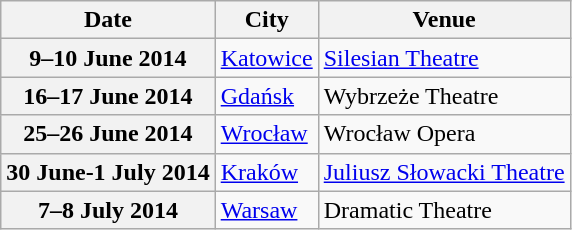<table class="wikitable plainrowheaders">
<tr>
<th>Date</th>
<th>City</th>
<th>Venue</th>
</tr>
<tr>
<th scope="row">9–10 June 2014</th>
<td><a href='#'>Katowice</a></td>
<td><a href='#'>Silesian Theatre</a></td>
</tr>
<tr>
<th scope="row">16–17 June 2014</th>
<td><a href='#'>Gdańsk</a></td>
<td>Wybrzeże Theatre</td>
</tr>
<tr>
<th scope="row">25–26 June 2014</th>
<td><a href='#'>Wrocław</a></td>
<td>Wrocław Opera</td>
</tr>
<tr>
<th scope="row">30 June-1 July 2014</th>
<td><a href='#'>Kraków</a></td>
<td><a href='#'>Juliusz Słowacki Theatre</a></td>
</tr>
<tr>
<th scope="row">7–8 July 2014</th>
<td><a href='#'>Warsaw</a></td>
<td>Dramatic Theatre</td>
</tr>
</table>
